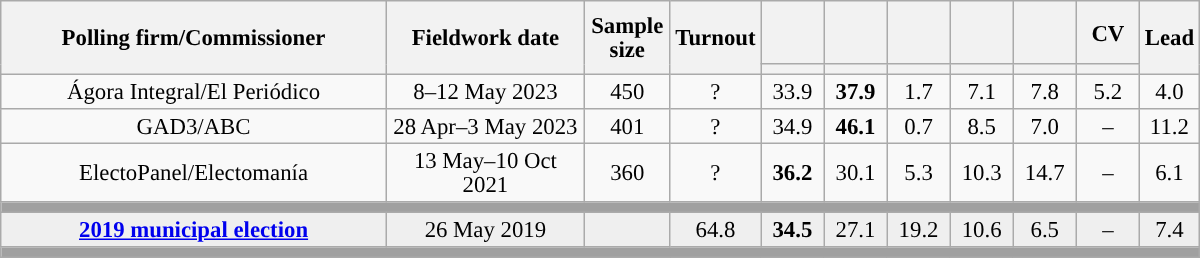<table class="wikitable collapsible collapsed" style="text-align:center; font-size:95%; line-height:16px;">
<tr style="height:42px;">
<th style="width:250px;" rowspan="2">Polling firm/Commissioner</th>
<th style="width:125px;" rowspan="2">Fieldwork date</th>
<th style="width:50px;" rowspan="2">Sample size</th>
<th style="width:45px;" rowspan="2">Turnout</th>
<th style="width:35px;"></th>
<th style="width:35px;"></th>
<th style="width:35px;"></th>
<th style="width:35px;"></th>
<th style="width:35px;"></th>
<th style="width:35px;">CV</th>
<th style="width:30px;" rowspan="2">Lead</th>
</tr>
<tr>
<th style="color:inherit;background:"></th>
<th style="color:inherit;background:"></th>
<th style="color:inherit;background:"></th>
<th style="color:inherit;background:"></th>
<th style="color:inherit;background:"></th>
<th style="color:inherit;background:"></th>
</tr>
<tr>
<td>Ágora Integral/El Periódico</td>
<td>8–12 May 2023</td>
<td>450</td>
<td>?</td>
<td>33.9<br></td>
<td><strong>37.9</strong><br></td>
<td>1.7<br></td>
<td>7.1<br></td>
<td>7.8<br></td>
<td>5.2<br></td>
<td style="background:">4.0</td>
</tr>
<tr>
<td>GAD3/ABC</td>
<td>28 Apr–3 May 2023</td>
<td>401</td>
<td>?</td>
<td>34.9<br></td>
<td><strong>46.1</strong><br></td>
<td>0.7<br></td>
<td>8.5<br></td>
<td>7.0<br></td>
<td>–</td>
<td style="background:">11.2</td>
</tr>
<tr>
<td>ElectoPanel/Electomanía</td>
<td>13 May–10 Oct 2021</td>
<td>360</td>
<td>?</td>
<td><strong>36.2</strong><br></td>
<td>30.1<br></td>
<td>5.3<br></td>
<td>10.3<br></td>
<td>14.7<br></td>
<td>–</td>
<td style="background:">6.1</td>
</tr>
<tr>
<td colspan="11" style="background:#A0A0A0"></td>
</tr>
<tr style="background:#EFEFEF;">
<td><strong><a href='#'>2019 municipal election</a></strong></td>
<td>26 May 2019</td>
<td></td>
<td>64.8</td>
<td><strong>34.5</strong><br></td>
<td>27.1<br></td>
<td>19.2<br></td>
<td>10.6<br></td>
<td>6.5<br></td>
<td>–</td>
<td style="background:">7.4</td>
</tr>
<tr>
<td colspan="11" style="background:#A0A0A0"></td>
</tr>
</table>
